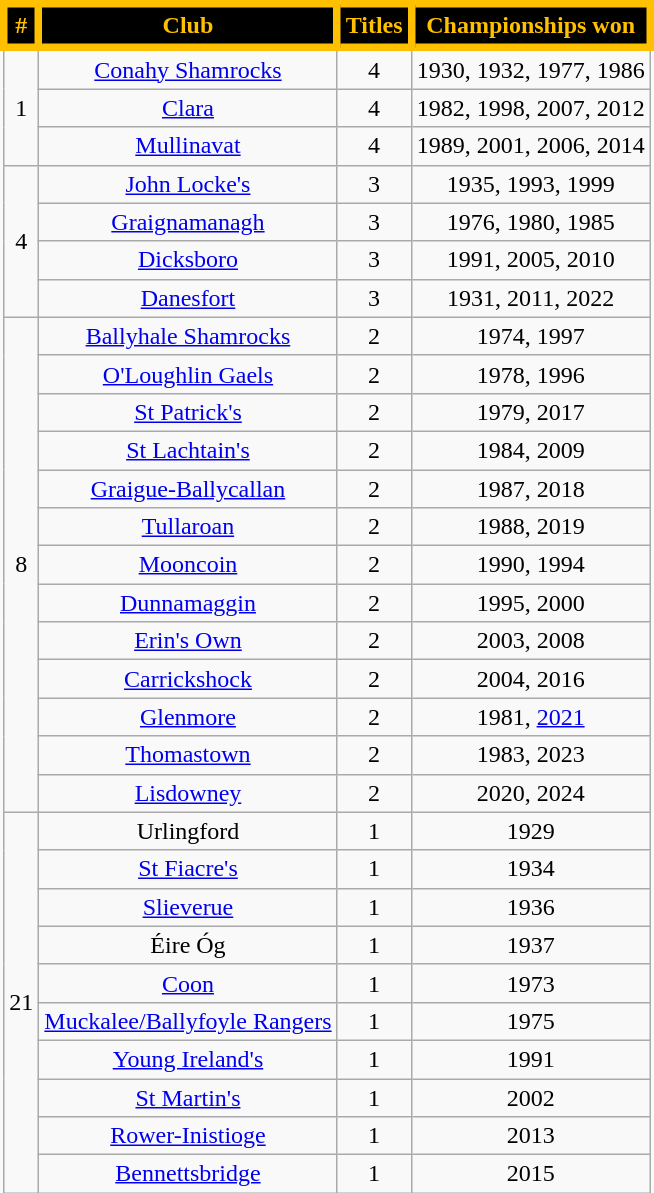<table class="wikitable sortable" style="text-align:center;">
<tr>
<th style="background:black;color:#FFC000;border:5px solid #FFC000">#</th>
<th style="background:black;color:#FFC000;border:5px solid #FFC000">Club</th>
<th style="background:black;color:#FFC000;border:5px solid #FFC000">Titles</th>
<th style="background:black;color:#FFC000;border:5px solid #FFC000">Championships won</th>
</tr>
<tr>
<td rowspan=3>1</td>
<td><a href='#'>Conahy Shamrocks</a></td>
<td>4</td>
<td>1930, 1932, 1977, 1986</td>
</tr>
<tr>
<td><a href='#'>Clara</a></td>
<td>4</td>
<td>1982, 1998, 2007, 2012</td>
</tr>
<tr>
<td><a href='#'>Mullinavat</a></td>
<td>4</td>
<td>1989, 2001, 2006, 2014</td>
</tr>
<tr>
<td rowspan=4>4</td>
<td><a href='#'>John Locke's</a></td>
<td>3</td>
<td>1935, 1993, 1999</td>
</tr>
<tr>
<td><a href='#'>Graignamanagh</a></td>
<td>3</td>
<td>1976, 1980, 1985</td>
</tr>
<tr>
<td><a href='#'>Dicksboro</a></td>
<td>3</td>
<td>1991, 2005, 2010</td>
</tr>
<tr>
<td><a href='#'>Danesfort</a></td>
<td>3</td>
<td>1931, 2011, 2022</td>
</tr>
<tr>
<td rowspan="13">8</td>
<td><a href='#'>Ballyhale Shamrocks</a></td>
<td>2</td>
<td>1974, 1997</td>
</tr>
<tr>
<td><a href='#'>O'Loughlin Gaels</a></td>
<td>2</td>
<td>1978, 1996</td>
</tr>
<tr>
<td><a href='#'>St Patrick's</a></td>
<td>2</td>
<td>1979, 2017</td>
</tr>
<tr>
<td><a href='#'>St Lachtain's</a></td>
<td>2</td>
<td>1984, 2009</td>
</tr>
<tr>
<td><a href='#'>Graigue-Ballycallan</a></td>
<td>2</td>
<td>1987, 2018</td>
</tr>
<tr>
<td><a href='#'>Tullaroan</a></td>
<td>2</td>
<td>1988, 2019</td>
</tr>
<tr>
<td><a href='#'>Mooncoin</a></td>
<td>2</td>
<td>1990, 1994</td>
</tr>
<tr>
<td><a href='#'>Dunnamaggin</a></td>
<td>2</td>
<td>1995, 2000</td>
</tr>
<tr>
<td><a href='#'>Erin's Own</a></td>
<td>2</td>
<td>2003, 2008</td>
</tr>
<tr>
<td><a href='#'>Carrickshock</a></td>
<td>2</td>
<td>2004, 2016</td>
</tr>
<tr>
<td><a href='#'>Glenmore</a></td>
<td>2</td>
<td>1981, <a href='#'>2021</a></td>
</tr>
<tr>
<td><a href='#'>Thomastown</a></td>
<td>2</td>
<td>1983, 2023</td>
</tr>
<tr>
<td><a href='#'>Lisdowney</a></td>
<td>2</td>
<td>2020, 2024</td>
</tr>
<tr>
<td rowspan="12">21</td>
<td Urlingford GAA>Urlingford</td>
<td>1</td>
<td>1929</td>
</tr>
<tr>
<td><a href='#'>St Fiacre's</a></td>
<td>1</td>
<td>1934</td>
</tr>
<tr>
<td><a href='#'>Slieverue</a></td>
<td>1</td>
<td>1936</td>
</tr>
<tr>
<td>Éire Óg</td>
<td>1</td>
<td>1937</td>
</tr>
<tr>
<td><a href='#'>Coon</a></td>
<td>1</td>
<td>1973</td>
</tr>
<tr>
<td><a href='#'>Muckalee/Ballyfoyle Rangers</a></td>
<td>1</td>
<td>1975</td>
</tr>
<tr>
<td><a href='#'>Young Ireland's</a></td>
<td>1</td>
<td>1991</td>
</tr>
<tr>
<td><a href='#'>St Martin's</a></td>
<td>1</td>
<td>2002</td>
</tr>
<tr>
<td><a href='#'>Rower-Inistioge</a></td>
<td>1</td>
<td>2013</td>
</tr>
<tr>
<td><a href='#'>Bennettsbridge</a></td>
<td>1</td>
<td>2015</td>
</tr>
</table>
